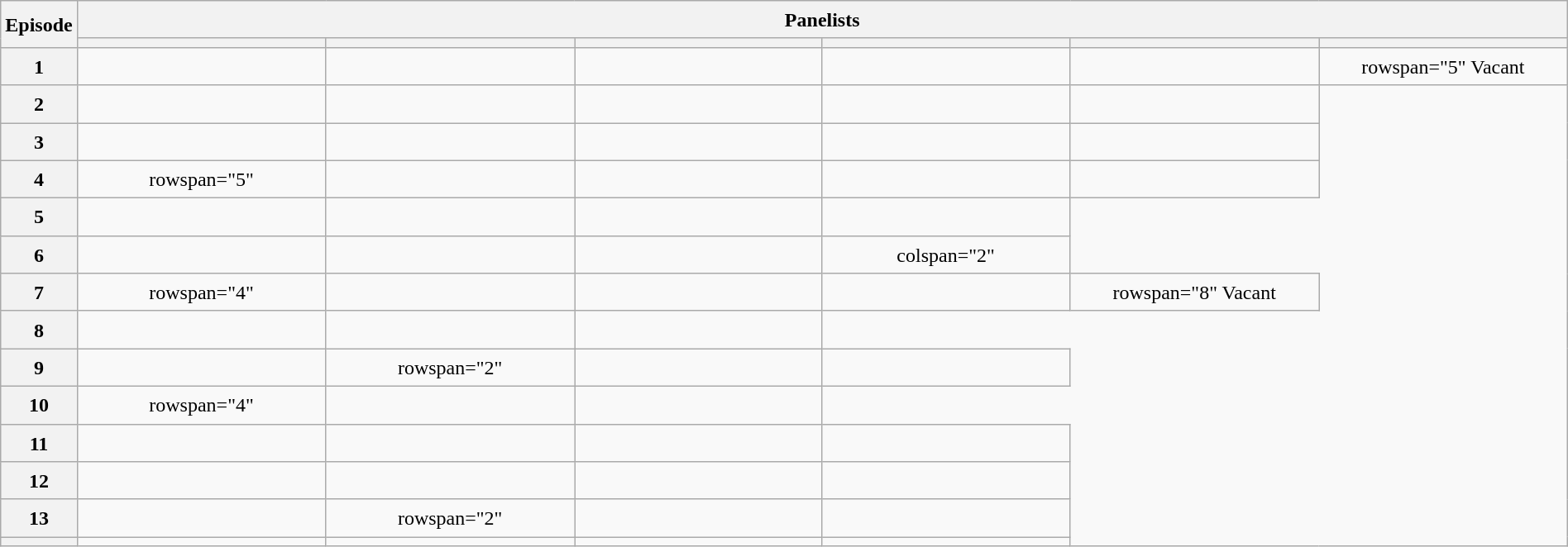<table class="wikitable plainrowheaders mw-collapsible" style="text-align:center; line-height:23px; width:100%;">
<tr>
<th rowspan=2 width=01%>Episode</th>
<th colspan=6>Panelists</th>
</tr>
<tr>
<th width="16%"></th>
<th width="16%"></th>
<th width="16%"></th>
<th width="16%"></th>
<th width="16%"></th>
<th width="16%"></th>
</tr>
<tr>
<th>1</th>
<td></td>
<td></td>
<td></td>
<td></td>
<td></td>
<td>rowspan="5"  Vacant</td>
</tr>
<tr>
<th>2</th>
<td></td>
<td></td>
<td></td>
<td></td>
<td></td>
</tr>
<tr>
<th>3</th>
<td></td>
<td></td>
<td></td>
<td></td>
<td></td>
</tr>
<tr>
<th>4</th>
<td>rowspan="5" </td>
<td></td>
<td></td>
<td></td>
<td></td>
</tr>
<tr>
<th>5</th>
<td></td>
<td></td>
<td></td>
<td></td>
</tr>
<tr>
<th>6</th>
<td></td>
<td></td>
<td></td>
<td>colspan="2" </td>
</tr>
<tr>
<th>7</th>
<td>rowspan="4" </td>
<td></td>
<td></td>
<td></td>
<td>rowspan="8"  Vacant</td>
</tr>
<tr>
<th>8</th>
<td></td>
<td></td>
<td></td>
</tr>
<tr>
<th>9</th>
<td></td>
<td>rowspan="2" </td>
<td></td>
<td></td>
</tr>
<tr>
<th>10</th>
<td>rowspan="4" </td>
<td></td>
<td></td>
</tr>
<tr>
<th>11</th>
<td></td>
<td></td>
<td></td>
<td></td>
</tr>
<tr>
<th>12</th>
<td></td>
<td></td>
<td></td>
<td></td>
</tr>
<tr>
<th>13</th>
<td></td>
<td>rowspan="2" </td>
<td></td>
<td></td>
</tr>
<tr>
<th></th>
<td></td>
<td></td>
<td></td>
<td></td>
</tr>
</table>
